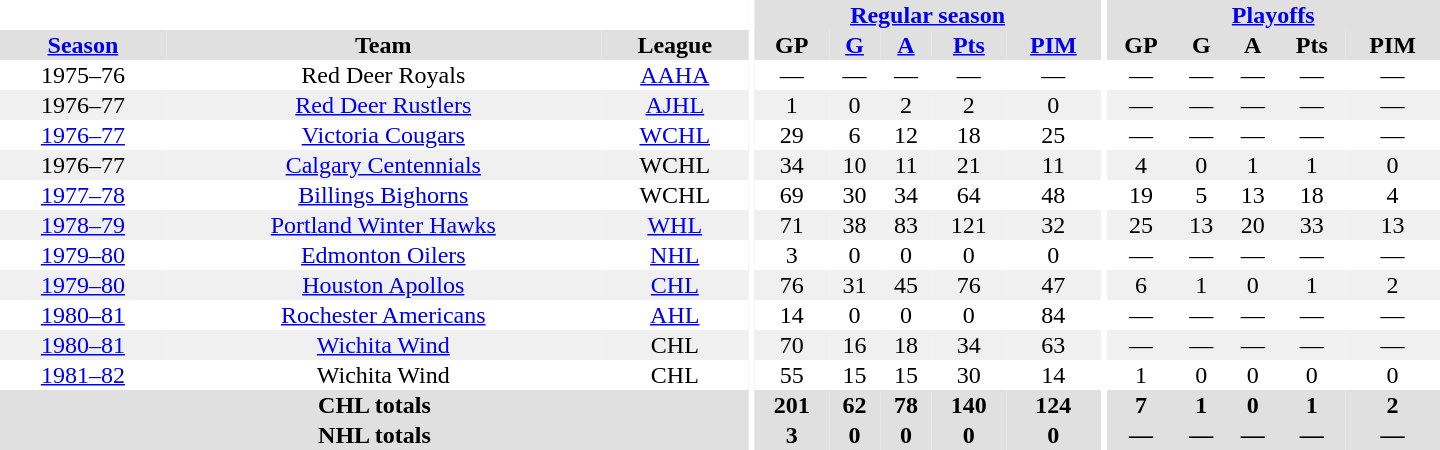<table border="0" cellpadding="1" cellspacing="0" style="text-align:center; width:60em">
<tr bgcolor="#e0e0e0">
<th colspan="3" bgcolor="#ffffff"></th>
<th rowspan="100" bgcolor="#ffffff"></th>
<th colspan="5"><a href='#'>Regular season</a></th>
<th rowspan="100" bgcolor="#ffffff"></th>
<th colspan="5"><a href='#'>Playoffs</a></th>
</tr>
<tr bgcolor="#e0e0e0">
<th><a href='#'>Season</a></th>
<th>Team</th>
<th>League</th>
<th>GP</th>
<th><a href='#'>G</a></th>
<th><a href='#'>A</a></th>
<th><a href='#'>Pts</a></th>
<th><a href='#'>PIM</a></th>
<th>GP</th>
<th>G</th>
<th>A</th>
<th>Pts</th>
<th>PIM</th>
</tr>
<tr>
<td>1975–76</td>
<td>Red Deer Royals</td>
<td><a href='#'>AAHA</a></td>
<td>—</td>
<td>—</td>
<td>—</td>
<td>—</td>
<td>—</td>
<td>—</td>
<td>—</td>
<td>—</td>
<td>—</td>
<td>—</td>
</tr>
<tr bgcolor="#f0f0f0">
<td>1976–77</td>
<td><a href='#'>Red Deer Rustlers</a></td>
<td><a href='#'>AJHL</a></td>
<td>1</td>
<td>0</td>
<td>2</td>
<td>2</td>
<td>0</td>
<td>—</td>
<td>—</td>
<td>—</td>
<td>—</td>
<td>—</td>
</tr>
<tr>
<td><a href='#'>1976–77</a></td>
<td><a href='#'>Victoria Cougars</a></td>
<td><a href='#'>WCHL</a></td>
<td>29</td>
<td>6</td>
<td>12</td>
<td>18</td>
<td>25</td>
<td>—</td>
<td>—</td>
<td>—</td>
<td>—</td>
<td>—</td>
</tr>
<tr bgcolor="#f0f0f0">
<td>1976–77</td>
<td><a href='#'>Calgary Centennials</a></td>
<td>WCHL</td>
<td>34</td>
<td>10</td>
<td>11</td>
<td>21</td>
<td>11</td>
<td>4</td>
<td>0</td>
<td>1</td>
<td>1</td>
<td>0</td>
</tr>
<tr>
<td><a href='#'>1977–78</a></td>
<td><a href='#'>Billings Bighorns</a></td>
<td>WCHL</td>
<td>69</td>
<td>30</td>
<td>34</td>
<td>64</td>
<td>48</td>
<td>19</td>
<td>5</td>
<td>13</td>
<td>18</td>
<td>4</td>
</tr>
<tr bgcolor="#f0f0f0">
<td><a href='#'>1978–79</a></td>
<td><a href='#'>Portland Winter Hawks</a></td>
<td><a href='#'>WHL</a></td>
<td>71</td>
<td>38</td>
<td>83</td>
<td>121</td>
<td>32</td>
<td>25</td>
<td>13</td>
<td>20</td>
<td>33</td>
<td>13</td>
</tr>
<tr>
<td><a href='#'>1979–80</a></td>
<td><a href='#'>Edmonton Oilers</a></td>
<td><a href='#'>NHL</a></td>
<td>3</td>
<td>0</td>
<td>0</td>
<td>0</td>
<td>0</td>
<td>—</td>
<td>—</td>
<td>—</td>
<td>—</td>
<td>—</td>
</tr>
<tr bgcolor="#f0f0f0">
<td><a href='#'>1979–80</a></td>
<td><a href='#'>Houston Apollos</a></td>
<td><a href='#'>CHL</a></td>
<td>76</td>
<td>31</td>
<td>45</td>
<td>76</td>
<td>47</td>
<td>6</td>
<td>1</td>
<td>0</td>
<td>1</td>
<td>2</td>
</tr>
<tr>
<td><a href='#'>1980–81</a></td>
<td><a href='#'>Rochester Americans</a></td>
<td><a href='#'>AHL</a></td>
<td>14</td>
<td>0</td>
<td>0</td>
<td>0</td>
<td>84</td>
<td>—</td>
<td>—</td>
<td>—</td>
<td>—</td>
<td>—</td>
</tr>
<tr bgcolor="#f0f0f0">
<td><a href='#'>1980–81</a></td>
<td><a href='#'>Wichita Wind</a></td>
<td>CHL</td>
<td>70</td>
<td>16</td>
<td>18</td>
<td>34</td>
<td>63</td>
<td>—</td>
<td>—</td>
<td>—</td>
<td>—</td>
<td>—</td>
</tr>
<tr>
<td><a href='#'>1981–82</a></td>
<td>Wichita Wind</td>
<td>CHL</td>
<td>55</td>
<td>15</td>
<td>15</td>
<td>30</td>
<td>14</td>
<td>1</td>
<td>0</td>
<td>0</td>
<td>0</td>
<td>0</td>
</tr>
<tr bgcolor="#e0e0e0">
<th colspan="3">CHL totals</th>
<th>201</th>
<th>62</th>
<th>78</th>
<th>140</th>
<th>124</th>
<th>7</th>
<th>1</th>
<th>0</th>
<th>1</th>
<th>2</th>
</tr>
<tr bgcolor="#e0e0e0">
<th colspan="3">NHL totals</th>
<th>3</th>
<th>0</th>
<th>0</th>
<th>0</th>
<th>0</th>
<th>—</th>
<th>—</th>
<th>—</th>
<th>—</th>
<th>—</th>
</tr>
</table>
